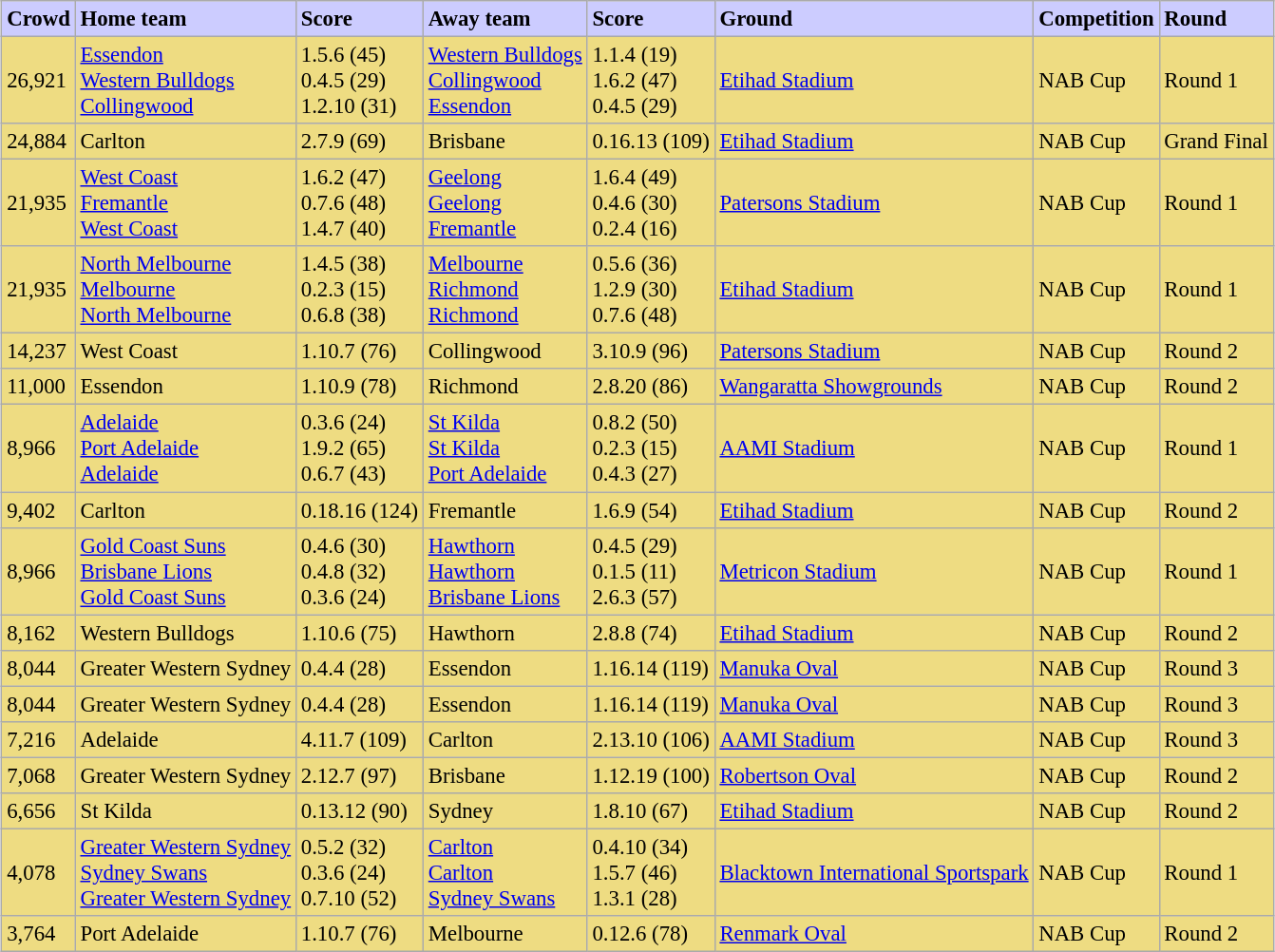<table class="wikitable sortable" style="font-size:95%; margin: 1em auto 1em auto;">
<tr style="background:#ccf;">
<td><strong>Crowd</strong></td>
<td><strong>Home team</strong></td>
<td><strong>Score</strong></td>
<td><strong>Away team</strong></td>
<td><strong>Score</strong></td>
<td><strong>Ground</strong></td>
<td><strong>Competition</strong></td>
<td><strong>Round</strong></td>
</tr>
<tr style="background:#eedc82;">
<td>26,921</td>
<td><a href='#'>Essendon</a><br><a href='#'>Western Bulldogs</a><br><a href='#'>Collingwood</a></td>
<td>1.5.6 (45)<br>0.4.5 (29)<br>1.2.10 (31)</td>
<td><a href='#'>Western Bulldogs</a><br><a href='#'>Collingwood</a><br><a href='#'>Essendon</a></td>
<td>1.1.4 (19)<br>1.6.2 (47)<br>0.4.5 (29)</td>
<td><a href='#'>Etihad Stadium</a></td>
<td>NAB Cup</td>
<td>Round 1</td>
</tr>
<tr style="background:#eedc82;">
<td>24,884</td>
<td>Carlton</td>
<td>2.7.9 (69)</td>
<td>Brisbane</td>
<td>0.16.13 (109)</td>
<td><a href='#'>Etihad Stadium</a></td>
<td>NAB Cup</td>
<td>Grand Final</td>
</tr>
<tr style="background:#eedc82;">
<td>21,935</td>
<td><a href='#'>West Coast</a><br><a href='#'>Fremantle</a><br><a href='#'>West Coast</a></td>
<td>1.6.2 (47)<br>0.7.6 (48)<br>1.4.7 (40)</td>
<td><a href='#'>Geelong</a><br><a href='#'>Geelong</a><br><a href='#'>Fremantle</a></td>
<td>1.6.4 (49)<br>0.4.6 (30)<br>0.2.4 (16)</td>
<td><a href='#'>Patersons Stadium</a></td>
<td>NAB Cup</td>
<td>Round 1</td>
</tr>
<tr style="background:#eedc82;">
<td>21,935</td>
<td><a href='#'>North Melbourne</a><br><a href='#'>Melbourne</a><br><a href='#'>North Melbourne</a></td>
<td>1.4.5 (38)<br>0.2.3 (15)<br>0.6.8 (38)</td>
<td><a href='#'>Melbourne</a><br><a href='#'>Richmond</a><br><a href='#'>Richmond</a></td>
<td>0.5.6 (36)<br>1.2.9 (30)<br>0.7.6 (48)</td>
<td><a href='#'>Etihad Stadium</a></td>
<td>NAB Cup</td>
<td>Round 1</td>
</tr>
<tr style="background:#eedc82;">
<td>14,237</td>
<td>West Coast</td>
<td>1.10.7 (76)</td>
<td>Collingwood</td>
<td>3.10.9 (96)</td>
<td><a href='#'>Patersons Stadium</a></td>
<td>NAB Cup</td>
<td>Round 2</td>
</tr>
<tr style="background:#eedc82;">
<td>11,000</td>
<td>Essendon</td>
<td>1.10.9 (78)</td>
<td>Richmond</td>
<td>2.8.20 (86)</td>
<td><a href='#'>Wangaratta Showgrounds</a></td>
<td>NAB Cup</td>
<td>Round 2</td>
</tr>
<tr style="background:#eedc82;">
<td>8,966</td>
<td><a href='#'>Adelaide</a><br><a href='#'>Port Adelaide</a><br><a href='#'>Adelaide</a></td>
<td>0.3.6 (24)<br>1.9.2 (65)<br>0.6.7 (43)</td>
<td><a href='#'>St Kilda</a><br><a href='#'>St Kilda</a><br><a href='#'>Port Adelaide</a></td>
<td>0.8.2 (50)<br>0.2.3 (15)<br>0.4.3 (27)</td>
<td><a href='#'>AAMI Stadium</a></td>
<td>NAB Cup</td>
<td>Round 1</td>
</tr>
<tr style="background:#eedc82;">
<td>9,402</td>
<td>Carlton</td>
<td>0.18.16 (124)</td>
<td>Fremantle</td>
<td>1.6.9 (54)</td>
<td><a href='#'>Etihad Stadium</a></td>
<td>NAB Cup</td>
<td>Round 2</td>
</tr>
<tr style="background:#eedc82;">
<td>8,966</td>
<td><a href='#'>Gold Coast Suns</a><br><a href='#'>Brisbane Lions</a><br><a href='#'>Gold Coast Suns</a></td>
<td>0.4.6 (30)<br>0.4.8 (32)<br>0.3.6 (24)</td>
<td><a href='#'>Hawthorn</a><br><a href='#'>Hawthorn</a><br><a href='#'>Brisbane Lions</a></td>
<td>0.4.5 (29)<br>0.1.5 (11)<br> 2.6.3 (57)</td>
<td><a href='#'>Metricon Stadium</a></td>
<td>NAB Cup</td>
<td>Round 1</td>
</tr>
<tr style="background:#eedc82;">
<td>8,162</td>
<td>Western Bulldogs</td>
<td>1.10.6 (75)</td>
<td>Hawthorn</td>
<td>2.8.8 (74)</td>
<td><a href='#'>Etihad Stadium</a></td>
<td>NAB Cup</td>
<td>Round 2</td>
</tr>
<tr style="background:#eedc82;">
<td>8,044</td>
<td>Greater Western Sydney</td>
<td>0.4.4 (28)</td>
<td>Essendon</td>
<td>1.16.14 (119)</td>
<td><a href='#'>Manuka Oval</a></td>
<td>NAB Cup</td>
<td>Round 3</td>
</tr>
<tr style="background:#eedc82;">
<td>8,044</td>
<td>Greater Western Sydney</td>
<td>0.4.4 (28)</td>
<td>Essendon</td>
<td>1.16.14 (119)</td>
<td><a href='#'>Manuka Oval</a></td>
<td>NAB Cup</td>
<td>Round 3</td>
</tr>
<tr style="background:#eedc82;">
<td>7,216</td>
<td>Adelaide</td>
<td>4.11.7 (109)</td>
<td>Carlton</td>
<td>2.13.10 (106)</td>
<td><a href='#'>AAMI Stadium</a></td>
<td>NAB Cup</td>
<td>Round 3</td>
</tr>
<tr style="background:#eedc82;">
<td>7,068</td>
<td>Greater Western Sydney</td>
<td>2.12.7 (97)</td>
<td>Brisbane</td>
<td>1.12.19 (100)</td>
<td><a href='#'>Robertson Oval</a></td>
<td>NAB Cup</td>
<td>Round 2</td>
</tr>
<tr style="background:#eedc82;">
<td>6,656</td>
<td>St Kilda</td>
<td>0.13.12 (90)</td>
<td>Sydney</td>
<td>1.8.10 (67)</td>
<td><a href='#'>Etihad Stadium</a></td>
<td>NAB Cup</td>
<td>Round 2</td>
</tr>
<tr style="background:#eedc82;">
<td>4,078</td>
<td><a href='#'>Greater Western Sydney</a><br><a href='#'>Sydney Swans</a><br><a href='#'>Greater Western Sydney</a></td>
<td>0.5.2 (32)<br>0.3.6 (24)<br>0.7.10 (52)</td>
<td><a href='#'>Carlton</a><br><a href='#'>Carlton</a><br><a href='#'>Sydney Swans</a></td>
<td>0.4.10 (34)<br>1.5.7 (46)<br> 1.3.1 (28)</td>
<td><a href='#'>Blacktown International Sportspark</a></td>
<td>NAB Cup</td>
<td>Round 1</td>
</tr>
<tr style="background:#eedc82;">
<td>3,764</td>
<td>Port Adelaide</td>
<td>1.10.7 (76)</td>
<td>Melbourne</td>
<td>0.12.6 (78)</td>
<td><a href='#'>Renmark Oval</a></td>
<td>NAB Cup</td>
<td>Round 2</td>
</tr>
</table>
